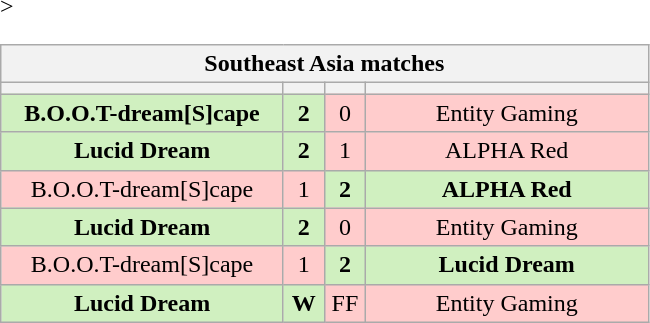<table class="wikitable" style="text-align: center">
<tr>
<th colspan=4>Southeast Asia matches</th>
</tr>
<tr <noinclude>>
<th width="181px"></th>
<th width="20px"></th>
<th width="20px"></th>
<th width="181px"></noinclude></th>
</tr>
<tr>
<td style="background: #D0F0C0;"><strong>B.O.O.T-dream[S]cape</strong></td>
<td style="background: #D0F0C0;"><strong>2</strong></td>
<td style="background: #FFCCCC;">0</td>
<td style="background: #FFCCCC;">Entity Gaming</td>
</tr>
<tr>
<td style="background: #D0F0C0;"><strong>Lucid Dream</strong></td>
<td style="background: #D0F0C0;"><strong>2</strong></td>
<td style="background: #FFCCCC;">1</td>
<td style="background: #FFCCCC;">ALPHA Red</td>
</tr>
<tr>
<td style="background: #FFCCCC;">B.O.O.T-dream[S]cape</td>
<td style="background: #FFCCCC;">1</td>
<td style="background: #D0F0C0;"><strong>2</strong></td>
<td style="background: #D0F0C0;"><strong>ALPHA Red</strong></td>
</tr>
<tr>
<td style="background: #D0F0C0;"><strong>Lucid Dream</strong></td>
<td style="background: #D0F0C0;"><strong>2</strong></td>
<td style="background: #FFCCCC;">0</td>
<td style="background: #FFCCCC;">Entity Gaming</td>
</tr>
<tr>
<td style="background: #FFCCCC;">B.O.O.T-dream[S]cape</td>
<td style="background: #FFCCCC;">1</td>
<td style="background: #D0F0C0;"><strong>2</strong></td>
<td style="background: #D0F0C0;"><strong>Lucid Dream</strong></td>
</tr>
<tr>
<td style="background: #D0F0C0;"><strong>Lucid Dream</strong></td>
<td style="background: #D0F0C0;"><strong>W</strong></td>
<td style="background: #FFCCCC;">FF</td>
<td style="background: #FFCCCC;">Entity Gaming</td>
</tr>
</table>
